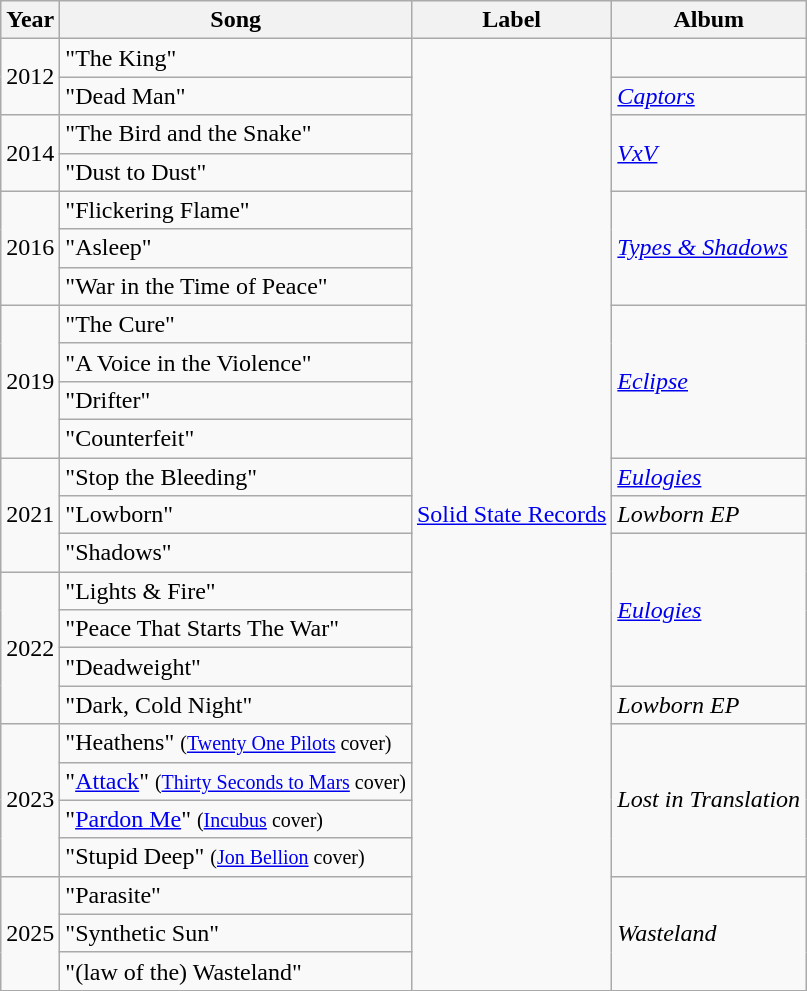<table class="wikitable">
<tr>
<th>Year</th>
<th>Song</th>
<th>Label</th>
<th>Album</th>
</tr>
<tr>
<td rowspan="2">2012</td>
<td>"The King"</td>
<td rowspan="25"><a href='#'>Solid State Records</a></td>
<td></td>
</tr>
<tr>
<td>"Dead Man"</td>
<td><em><a href='#'>Captors</a></em></td>
</tr>
<tr>
<td rowspan="2">2014</td>
<td>"The Bird and the Snake"</td>
<td rowspan="2"><em><a href='#'>VxV</a></em></td>
</tr>
<tr>
<td>"Dust to Dust"</td>
</tr>
<tr>
<td rowspan="3">2016</td>
<td>"Flickering Flame"</td>
<td rowspan="3"><em><a href='#'>Types & Shadows</a></em></td>
</tr>
<tr>
<td>"Asleep"</td>
</tr>
<tr>
<td>"War in the Time of Peace"</td>
</tr>
<tr>
<td rowspan="4">2019</td>
<td>"The Cure"</td>
<td rowspan="4"><em><a href='#'>Eclipse</a></em></td>
</tr>
<tr>
<td>"A Voice in the Violence"</td>
</tr>
<tr>
<td>"Drifter"</td>
</tr>
<tr>
<td>"Counterfeit"</td>
</tr>
<tr>
<td rowspan="3">2021</td>
<td>"Stop the Bleeding"</td>
<td><em><a href='#'>Eulogies</a></em></td>
</tr>
<tr>
<td>"Lowborn"</td>
<td><em>Lowborn EP</em></td>
</tr>
<tr>
<td>"Shadows"</td>
<td rowspan="4"><em><a href='#'>Eulogies</a></em></td>
</tr>
<tr>
<td rowspan="4">2022</td>
<td>"Lights & Fire"</td>
</tr>
<tr>
<td>"Peace That Starts The War"</td>
</tr>
<tr>
<td>"Deadweight"</td>
</tr>
<tr>
<td>"Dark, Cold Night"</td>
<td><em>Lowborn EP</em></td>
</tr>
<tr>
<td rowspan="4">2023</td>
<td>"Heathens" <small>(<a href='#'>Twenty One Pilots</a> cover)</small></td>
<td rowspan="4"><em>Lost in Translation</em></td>
</tr>
<tr>
<td>"<a href='#'>Attack</a>" <small>(<a href='#'>Thirty Seconds to Mars</a> cover)</small></td>
</tr>
<tr>
<td>"<a href='#'>Pardon Me</a>" <small>(<a href='#'>Incubus</a> cover)</small></td>
</tr>
<tr>
<td>"Stupid Deep" <small>(<a href='#'>Jon Bellion</a> cover)</small></td>
</tr>
<tr>
<td rowspan="3">2025</td>
<td>"Parasite"</td>
<td rowspan="3"><em>Wasteland</em></td>
</tr>
<tr>
<td>"Synthetic Sun"</td>
</tr>
<tr>
<td>"(law of the) Wasteland"</td>
</tr>
<tr>
</tr>
</table>
